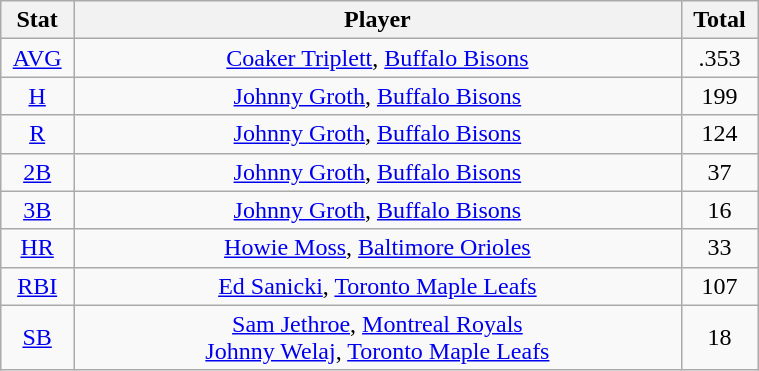<table class="wikitable" width="40%" style="text-align:center;">
<tr>
<th width="5%">Stat</th>
<th width="60%">Player</th>
<th width="5%">Total</th>
</tr>
<tr>
<td><a href='#'>AVG</a></td>
<td><a href='#'>Coaker Triplett</a>, <a href='#'>Buffalo Bisons</a></td>
<td>.353</td>
</tr>
<tr>
<td><a href='#'>H</a></td>
<td><a href='#'>Johnny Groth</a>, <a href='#'>Buffalo Bisons</a></td>
<td>199</td>
</tr>
<tr>
<td><a href='#'>R</a></td>
<td><a href='#'>Johnny Groth</a>, <a href='#'>Buffalo Bisons</a></td>
<td>124</td>
</tr>
<tr>
<td><a href='#'>2B</a></td>
<td><a href='#'>Johnny Groth</a>, <a href='#'>Buffalo Bisons</a></td>
<td>37</td>
</tr>
<tr>
<td><a href='#'>3B</a></td>
<td><a href='#'>Johnny Groth</a>, <a href='#'>Buffalo Bisons</a></td>
<td>16</td>
</tr>
<tr>
<td><a href='#'>HR</a></td>
<td><a href='#'>Howie Moss</a>, <a href='#'>Baltimore Orioles</a></td>
<td>33</td>
</tr>
<tr>
<td><a href='#'>RBI</a></td>
<td><a href='#'>Ed Sanicki</a>, <a href='#'>Toronto Maple Leafs</a></td>
<td>107</td>
</tr>
<tr>
<td><a href='#'>SB</a></td>
<td><a href='#'>Sam Jethroe</a>, <a href='#'>Montreal Royals</a> <br> <a href='#'>Johnny Welaj</a>, <a href='#'>Toronto Maple Leafs</a></td>
<td>18</td>
</tr>
</table>
